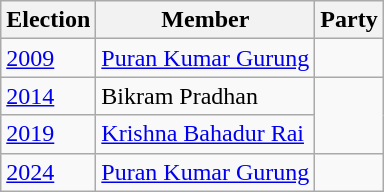<table class="wikitable sortable">
<tr>
<th>Election</th>
<th>Member</th>
<th colspan=2>Party</th>
</tr>
<tr>
<td><a href='#'>2009</a></td>
<td><a href='#'>Puran Kumar Gurung</a></td>
<td></td>
</tr>
<tr>
<td><a href='#'>2014</a></td>
<td>Bikram Pradhan</td>
</tr>
<tr>
<td><a href='#'>2019</a></td>
<td><a href='#'>Krishna Bahadur Rai</a></td>
</tr>
<tr>
<td><a href='#'>2024</a></td>
<td><a href='#'>Puran Kumar Gurung</a></td>
<td></td>
</tr>
</table>
